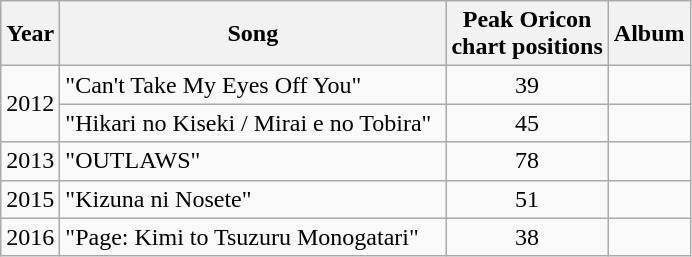<table class="wikitable" border="1">
<tr>
<th rowspan="1">Year</th>
<th rowspan="1" width="250">Song</th>
<th colspan="1">Peak Oricon<br> chart positions<br></th>
<th rowspan="1">Album</th>
</tr>
<tr>
<td rowspan="2">2012</td>
<td>"Can't Take My Eyes Off You"</td>
<td align="center">39</td>
<td></td>
</tr>
<tr>
<td>"Hikari no Kiseki / Mirai e no Tobira"</td>
<td align="center">45</td>
<td></td>
</tr>
<tr>
<td rowspan="1">2013</td>
<td>"OUTLAWS"</td>
<td align="center">78</td>
<td></td>
</tr>
<tr>
<td rowspan="1">2015</td>
<td>"Kizuna ni Nosete"</td>
<td align="center">51</td>
<td></td>
</tr>
<tr>
<td rowspan="1">2016</td>
<td>"Page: Kimi to Tsuzuru Monogatari"</td>
<td align="center">38</td>
<td></td>
</tr>
</table>
